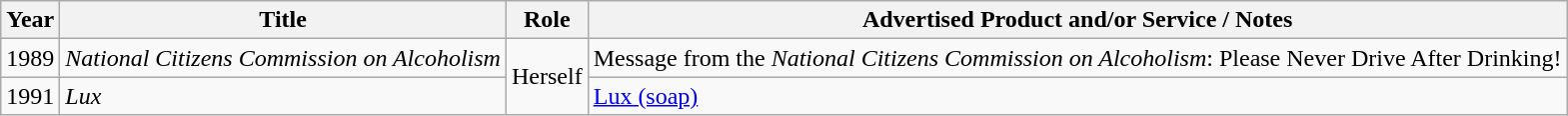<table class="wikitable sortable">
<tr>
<th>Year</th>
<th>Title</th>
<th>Role</th>
<th class="unsortable">Advertised Product and/or Service / Notes</th>
</tr>
<tr>
<td>1989</td>
<td><em>National Citizens Commission on Alcoholism</em></td>
<td rowspan="2">Herself</td>
<td>Message from the <em>National Citizens Commission on Alcoholism</em>: Please Never Drive After Drinking!</td>
</tr>
<tr>
<td>1991</td>
<td><em>Lux</em></td>
<td><a href='#'>Lux (soap)</a></td>
</tr>
</table>
